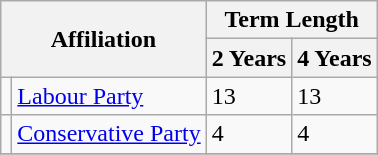<table class="wikitable">
<tr>
<th colspan="2" rowspan="2">Affiliation</th>
<th colspan="2" rowspan="1">Term Length</th>
</tr>
<tr>
<th>2 Years</th>
<th>4 Years</th>
</tr>
<tr>
<td></td>
<td><a href='#'>Labour Party</a></td>
<td>13</td>
<td>13</td>
</tr>
<tr>
<td></td>
<td><a href='#'>Conservative Party</a></td>
<td>4</td>
<td>4</td>
</tr>
<tr>
</tr>
</table>
